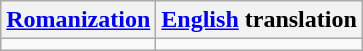<table class="wikitable">
<tr>
<th><a href='#'>Romanization</a></th>
<th><a href='#'>English</a> translation</th>
</tr>
<tr style="vertical-align:top;white-space:nowrap;">
<td></td>
<td></td>
</tr>
</table>
